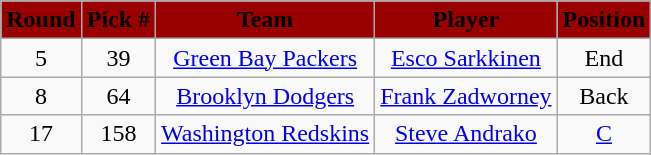<table class="wikitable" style="text-align:center">
<tr style="background:#900;">
<td><strong><span>Round</span></strong></td>
<td><strong><span>Pick #</span></strong></td>
<td><strong><span>Team</span></strong></td>
<td><strong><span>Player</span></strong></td>
<td><strong><span>Position</span></strong></td>
</tr>
<tr>
<td>5</td>
<td align=center>39</td>
<td><a href='#'>Green Bay Packers</a></td>
<td><a href='#'>Esco Sarkkinen</a></td>
<td>End</td>
</tr>
<tr>
<td>8</td>
<td align=center>64</td>
<td><a href='#'>Brooklyn Dodgers</a></td>
<td><a href='#'>Frank Zadworney</a></td>
<td>Back</td>
</tr>
<tr>
<td>17</td>
<td align=center>158</td>
<td><a href='#'>Washington Redskins</a></td>
<td><a href='#'>Steve Andrako</a></td>
<td><a href='#'>C</a></td>
</tr>
</table>
